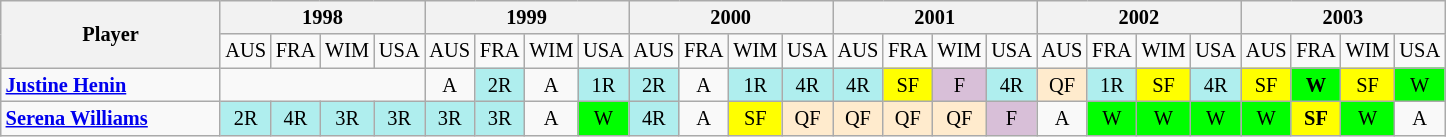<table class=wikitable style=text-align:center;font-size:85%>
<tr>
<th rowspan=2 style=width:140px>Player</th>
<th colspan=4>1998</th>
<th colspan=4>1999</th>
<th colspan=4>2000</th>
<th colspan=4>2001</th>
<th colspan=4>2002</th>
<th colspan=4>2003</th>
</tr>
<tr>
<td>AUS</td>
<td>FRA</td>
<td>WIM</td>
<td>USA</td>
<td>AUS</td>
<td>FRA</td>
<td>WIM</td>
<td>USA</td>
<td>AUS</td>
<td>FRA</td>
<td>WIM</td>
<td>USA</td>
<td>AUS</td>
<td>FRA</td>
<td>WIM</td>
<td>USA</td>
<td>AUS</td>
<td>FRA</td>
<td>WIM</td>
<td>USA</td>
<td>AUS</td>
<td>FRA</td>
<td>WIM</td>
<td>USA</td>
</tr>
<tr>
<td align=left> <strong><a href='#'>Justine Henin</a></strong></td>
<td colspan=4></td>
<td>A</td>
<td style="background:#afeeee;">2R</td>
<td>A</td>
<td style="background:#afeeee;">1R</td>
<td style="background:#afeeee;">2R</td>
<td>A</td>
<td style="background:#afeeee;">1R</td>
<td style="background:#afeeee;">4R</td>
<td style="background:#afeeee;">4R</td>
<td style="background:yellow;">SF</td>
<td style="background:thistle;">F</td>
<td style="background:#afeeee;">4R</td>
<td style="background:#ffebcd;">QF</td>
<td style="background:#afeeee;">1R</td>
<td style="background:yellow;">SF</td>
<td style="background:#afeeee;">4R</td>
<td style="background:yellow;">SF</td>
<td bgcolor=lime><strong>W</strong></td>
<td style="background:yellow;">SF</td>
<td bgcolor=lime>W</td>
</tr>
<tr>
<td align=left> <strong><a href='#'>Serena Williams</a></strong></td>
<td style="background:#afeeee;">2R</td>
<td style="background:#afeeee;">4R</td>
<td style="background:#afeeee;">3R</td>
<td style="background:#afeeee;">3R</td>
<td style="background:#afeeee;">3R</td>
<td style="background:#afeeee;">3R</td>
<td>A</td>
<td bgcolor=lime>W</td>
<td style="background:#afeeee;">4R</td>
<td>A</td>
<td style="background:yellow;">SF</td>
<td style="background:#ffebcd;">QF</td>
<td style="background:#ffebcd;">QF</td>
<td style="background:#ffebcd;">QF</td>
<td style="background:#ffebcd;">QF</td>
<td style="background:thistle;">F</td>
<td>A</td>
<td bgcolor=lime>W</td>
<td bgcolor=lime>W</td>
<td bgcolor=lime>W</td>
<td bgcolor=lime>W</td>
<td style="background:yellow;"><strong>SF</strong></td>
<td bgcolor=lime>W</td>
<td>A</td>
</tr>
</table>
